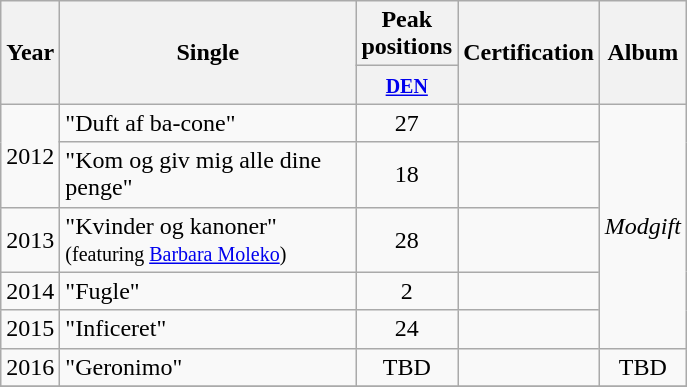<table class="wikitable">
<tr>
<th align="center" rowspan="2" width="10">Year</th>
<th align="center" rowspan="2" width="190">Single</th>
<th align="center" colspan="1">Peak <br>positions</th>
<th align="center" rowspan="2" width="40">Certification</th>
<th align="center" rowspan="2" width="40">Album</th>
</tr>
<tr>
<th width="20"><small><a href='#'>DEN</a></small><br></th>
</tr>
<tr>
<td rowspan=2>2012</td>
<td>"Duft af ba-cone"</td>
<td align="center">27</td>
<td align="center"></td>
<td align="center" rowspan="5"><em>Modgift</em></td>
</tr>
<tr>
<td>"Kom og giv mig alle dine penge"</td>
<td align="center">18</td>
<td align="center"></td>
</tr>
<tr>
<td>2013</td>
<td>"Kvinder og kanoner" <br><small>(featuring <a href='#'>Barbara Moleko</a>)</small></td>
<td align="center">28</td>
<td align="center"></td>
</tr>
<tr>
<td>2014</td>
<td>"Fugle"</td>
<td align="center">2</td>
<td align="center"></td>
</tr>
<tr>
<td>2015</td>
<td>"Inficeret"</td>
<td align="center">24</td>
<td align="center"></td>
</tr>
<tr>
<td>2016</td>
<td>"Geronimo"</td>
<td align="center">TBD</td>
<td align="center"></td>
<td align="center">TBD</td>
</tr>
<tr>
</tr>
</table>
